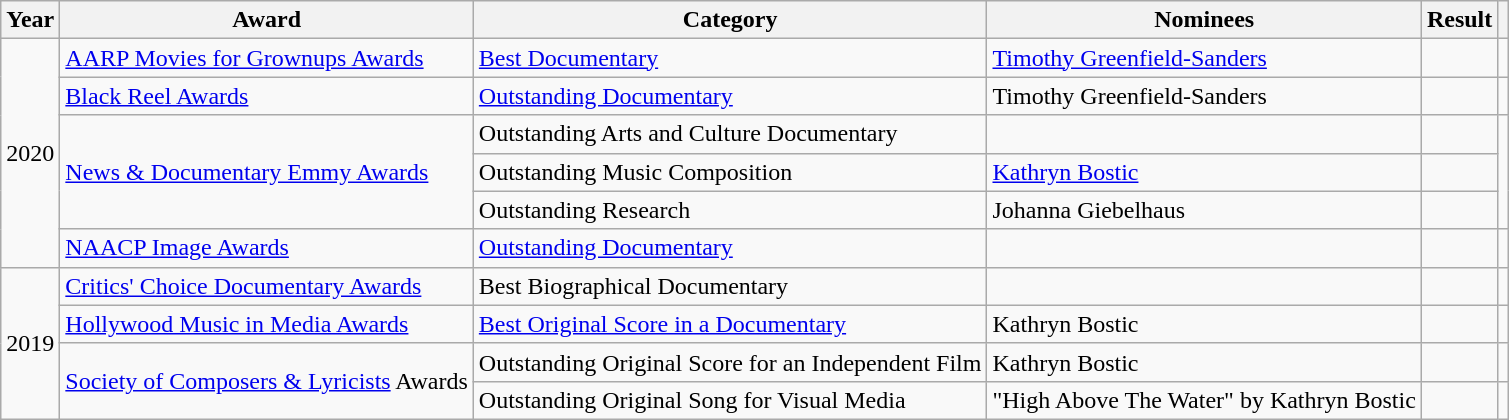<table class="wikitable sortable">
<tr>
<th>Year</th>
<th>Award</th>
<th>Category</th>
<th>Nominees</th>
<th>Result</th>
<th class="unsortable"></th>
</tr>
<tr>
<td rowspan = "6">2020</td>
<td><a href='#'>AARP Movies for Grownups Awards</a></td>
<td><a href='#'>Best Documentary</a></td>
<td><a href='#'>Timothy Greenfield-Sanders</a></td>
<td></td>
<td></td>
</tr>
<tr>
<td><a href='#'>Black Reel Awards</a></td>
<td><a href='#'>Outstanding Documentary</a></td>
<td>Timothy Greenfield-Sanders</td>
<td></td>
<td></td>
</tr>
<tr>
<td rowspan="3"><a href='#'>News & Documentary Emmy Awards</a></td>
<td>Outstanding Arts and Culture Documentary</td>
<td></td>
<td></td>
<td rowspan="3"></td>
</tr>
<tr>
<td>Outstanding Music Composition</td>
<td><a href='#'>Kathryn Bostic</a></td>
<td></td>
</tr>
<tr>
<td>Outstanding Research</td>
<td>Johanna Giebelhaus</td>
<td></td>
</tr>
<tr>
<td><a href='#'>NAACP Image Awards</a></td>
<td><a href='#'>Outstanding Documentary</a></td>
<td></td>
<td></td>
<td></td>
</tr>
<tr>
<td rowspan="4">2019</td>
<td><a href='#'>Critics' Choice Documentary Awards</a></td>
<td>Best Biographical Documentary</td>
<td></td>
<td></td>
<td></td>
</tr>
<tr>
<td><a href='#'>Hollywood Music in Media Awards</a></td>
<td><a href='#'>Best Original Score in a Documentary</a></td>
<td>Kathryn Bostic</td>
<td></td>
<td></td>
</tr>
<tr>
<td rowspan="2"><a href='#'>Society of Composers & Lyricists</a> Awards</td>
<td>Outstanding Original Score for an Independent Film</td>
<td>Kathryn Bostic</td>
<td></td>
<td></td>
</tr>
<tr>
<td>Outstanding Original Song for Visual Media</td>
<td>"High Above The Water" by Kathryn Bostic</td>
<td></td>
<td></td>
</tr>
</table>
